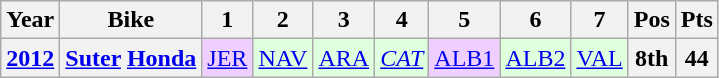<table class="wikitable" style="text-align:center">
<tr>
<th>Year</th>
<th>Bike</th>
<th>1</th>
<th>2</th>
<th>3</th>
<th>4</th>
<th>5</th>
<th>6</th>
<th>7</th>
<th>Pos</th>
<th>Pts</th>
</tr>
<tr>
<th><a href='#'>2012</a></th>
<th><a href='#'>Suter</a> <a href='#'>Honda</a></th>
<td style="background:#efcfff;"><a href='#'>JER</a><br></td>
<td style="background:#dfffdf;"><a href='#'>NAV</a><br></td>
<td style="background:#dfffdf;"><a href='#'>ARA</a><br></td>
<td style="background:#dfffdf;"><em><a href='#'>CAT</a></em><br></td>
<td style="background:#efcfff;"><a href='#'>ALB1</a><br></td>
<td style="background:#dfffdf;"><a href='#'>ALB2</a><br></td>
<td style="background:#dfffdf;"><a href='#'>VAL</a><br></td>
<th>8th</th>
<th>44</th>
</tr>
</table>
